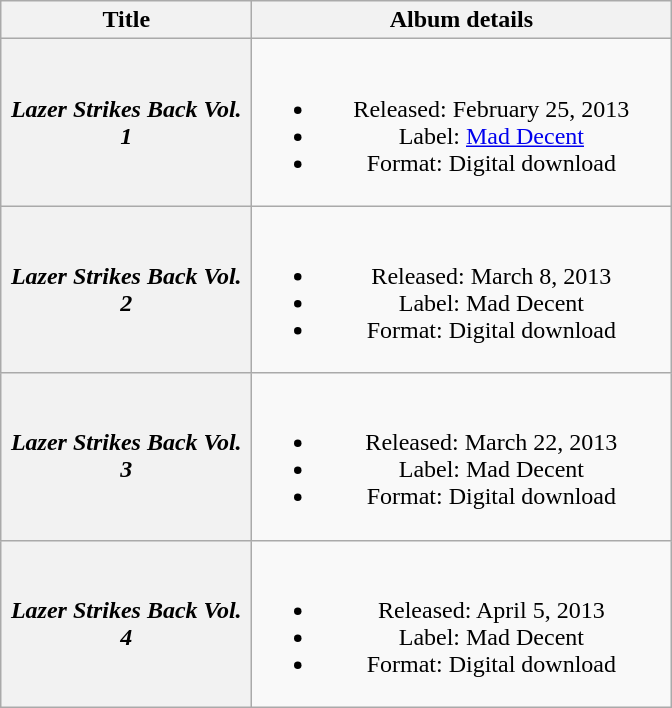<table class="wikitable plainrowheaders" style="text-align:center;">
<tr>
<th scope="col" style="width:10em;">Title</th>
<th scope="col" style="width:17em;">Album details</th>
</tr>
<tr>
<th scope="row"><em>Lazer Strikes Back Vol. 1</em></th>
<td><br><ul><li>Released: February 25, 2013</li><li>Label: <a href='#'>Mad Decent</a></li><li>Format: Digital download</li></ul></td>
</tr>
<tr>
<th scope="row"><em>Lazer Strikes Back Vol. 2</em></th>
<td><br><ul><li>Released: March 8, 2013</li><li>Label: Mad Decent</li><li>Format: Digital download</li></ul></td>
</tr>
<tr>
<th scope="row"><em>Lazer Strikes Back Vol. 3</em></th>
<td><br><ul><li>Released: March 22, 2013</li><li>Label: Mad Decent</li><li>Format: Digital download</li></ul></td>
</tr>
<tr>
<th scope="row"><em>Lazer Strikes Back Vol. 4</em></th>
<td><br><ul><li>Released: April 5, 2013</li><li>Label: Mad Decent</li><li>Format: Digital download</li></ul></td>
</tr>
</table>
